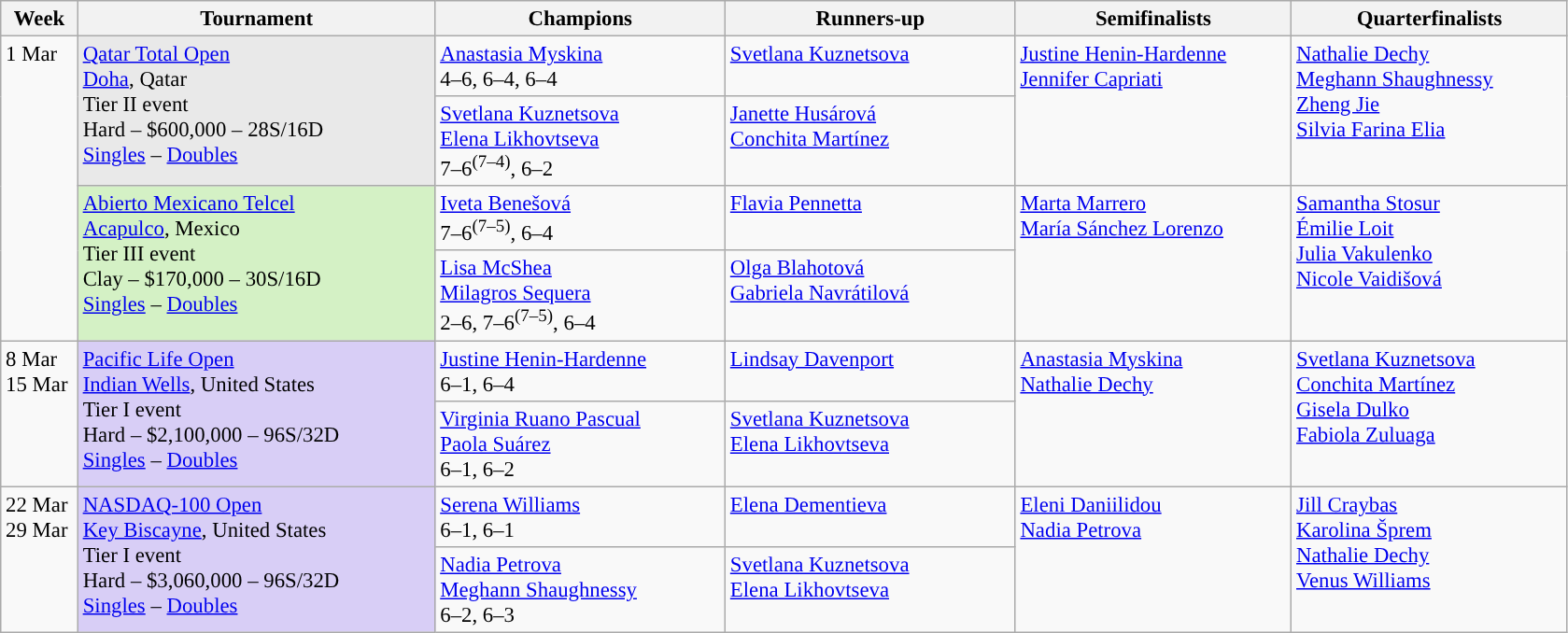<table class=wikitable style=font-size:95%>
<tr>
<th style="width:48px;">Week</th>
<th style="width:248px;">Tournament</th>
<th style="width:200px;">Champions</th>
<th style="width:200px;">Runners-up</th>
<th style="width:190px;">Semifinalists</th>
<th style="width:190px;">Quarterfinalists</th>
</tr>
<tr valign="top">
<td rowspan=4>1 Mar</td>
<td rowspan=2 style="background:#e9e9e9;"><a href='#'>Qatar Total Open</a><br> <a href='#'>Doha</a>, Qatar <br>Tier II event <br> Hard – $600,000 – 28S/16D<br><a href='#'>Singles</a> – <a href='#'>Doubles</a></td>
<td> <a href='#'>Anastasia Myskina</a> <br> 4–6, 6–4, 6–4</td>
<td> <a href='#'>Svetlana Kuznetsova</a></td>
<td rowspan=2> <a href='#'>Justine Henin-Hardenne</a><br> <a href='#'>Jennifer Capriati</a></td>
<td rowspan=2> <a href='#'>Nathalie Dechy</a>  <br>  <a href='#'>Meghann Shaughnessy</a> <br> <a href='#'>Zheng Jie</a><br>   <a href='#'>Silvia Farina Elia</a></td>
</tr>
<tr valign="top">
<td> <a href='#'>Svetlana Kuznetsova</a> <br>  <a href='#'>Elena Likhovtseva</a><br>7–6<sup>(7–4)</sup>, 6–2</td>
<td> <a href='#'>Janette Husárová</a> <br>  <a href='#'>Conchita Martínez</a></td>
</tr>
<tr valign="top">
<td rowspan=2 style="background:#d4f1c5;"><a href='#'>Abierto Mexicano Telcel</a><br> <a href='#'>Acapulco</a>, Mexico <br>Tier III event <br> Clay – $170,000 – 30S/16D<br><a href='#'>Singles</a> – <a href='#'>Doubles</a></td>
<td> <a href='#'>Iveta Benešová</a> <br> 7–6<sup>(7–5)</sup>, 6–4</td>
<td> <a href='#'>Flavia Pennetta</a></td>
<td rowspan=2> <a href='#'>Marta Marrero</a><br> <a href='#'>María Sánchez Lorenzo</a></td>
<td rowspan=2> <a href='#'>Samantha Stosur</a>  <br>  <a href='#'>Émilie Loit</a> <br> <a href='#'>Julia Vakulenko</a><br>   <a href='#'>Nicole Vaidišová</a></td>
</tr>
<tr valign="top">
<td> <a href='#'>Lisa McShea</a> <br>  <a href='#'>Milagros Sequera</a><br>2–6, 7–6<sup>(7–5)</sup>, 6–4</td>
<td> <a href='#'>Olga Blahotová</a> <br>  <a href='#'>Gabriela Navrátilová</a></td>
</tr>
<tr valign="top">
<td rowspan=2>8 Mar<br>15 Mar</td>
<td rowspan=2 style="background:#d8cef6;"><a href='#'>Pacific Life Open</a><br> <a href='#'>Indian Wells</a>, United States <br>Tier I event <br> Hard – $2,100,000 – 96S/32D<br> <a href='#'>Singles</a> – <a href='#'>Doubles</a></td>
<td> <a href='#'>Justine Henin-Hardenne</a> <br> 6–1, 6–4</td>
<td> <a href='#'>Lindsay Davenport</a></td>
<td rowspan=2> <a href='#'>Anastasia Myskina</a><br> <a href='#'>Nathalie Dechy</a></td>
<td rowspan=2> <a href='#'>Svetlana Kuznetsova</a>  <br>  <a href='#'>Conchita Martínez</a> <br> <a href='#'>Gisela Dulko</a><br>   <a href='#'>Fabiola Zuluaga</a></td>
</tr>
<tr valign="top">
<td> <a href='#'>Virginia Ruano Pascual</a> <br>  <a href='#'>Paola Suárez</a><br>6–1, 6–2</td>
<td> <a href='#'>Svetlana Kuznetsova</a> <br>  <a href='#'>Elena Likhovtseva</a></td>
</tr>
<tr valign="top">
<td rowspan=2>22 Mar<br>29 Mar</td>
<td rowspan=2 style="background:#d8cef6;"><a href='#'>NASDAQ-100 Open</a><br> <a href='#'>Key Biscayne</a>, United States <br>Tier I event <br> Hard – $3,060,000 – 96S/32D<br> <a href='#'>Singles</a> – <a href='#'>Doubles</a></td>
<td> <a href='#'>Serena Williams</a> <br> 6–1, 6–1</td>
<td> <a href='#'>Elena Dementieva</a></td>
<td rowspan=2> <a href='#'>Eleni Daniilidou</a><br> <a href='#'>Nadia Petrova</a></td>
<td rowspan=2> <a href='#'>Jill Craybas</a>  <br>  <a href='#'>Karolina Šprem</a> <br> <a href='#'>Nathalie Dechy</a><br>   <a href='#'>Venus Williams</a></td>
</tr>
<tr valign="top">
<td> <a href='#'>Nadia Petrova</a> <br>  <a href='#'>Meghann Shaughnessy</a><br>6–2, 6–3</td>
<td> <a href='#'>Svetlana Kuznetsova</a> <br>  <a href='#'>Elena Likhovtseva</a></td>
</tr>
</table>
